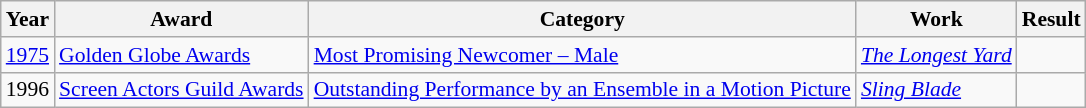<table class="wikitable" style="font-size: 90%;">
<tr>
<th>Year</th>
<th>Award</th>
<th>Category</th>
<th>Work</th>
<th>Result</th>
</tr>
<tr>
<td><a href='#'>1975</a></td>
<td><a href='#'>Golden Globe Awards</a></td>
<td><a href='#'>Most Promising Newcomer – Male</a></td>
<td><em><a href='#'>The Longest Yard</a></em></td>
<td></td>
</tr>
<tr>
<td>1996</td>
<td><a href='#'>Screen Actors Guild Awards</a></td>
<td><a href='#'>Outstanding Performance by an Ensemble in a Motion Picture</a></td>
<td><em><a href='#'>Sling Blade</a></em></td>
<td></td>
</tr>
</table>
